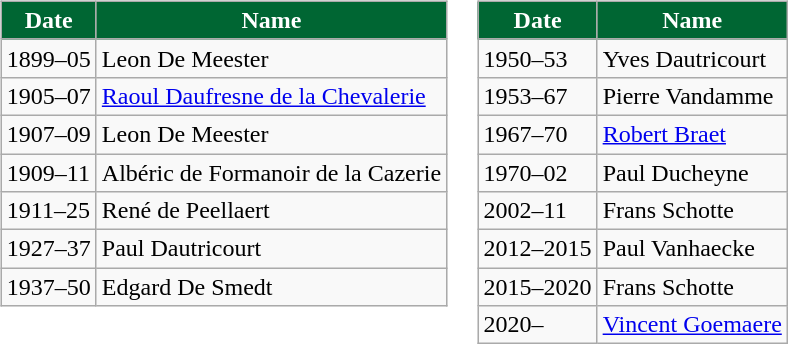<table>
<tr>
<td valign="top"><br><table class="wikitable">
<tr>
<th style="color:#FFFFFF; background:#006633;">Date</th>
<th style="color:#FFFFFF; background:#006633;">Name</th>
</tr>
<tr>
<td>1899–05</td>
<td> Leon De Meester</td>
</tr>
<tr>
<td>1905–07</td>
<td> <a href='#'>Raoul Daufresne de la Chevalerie</a></td>
</tr>
<tr>
<td>1907–09</td>
<td> Leon De Meester</td>
</tr>
<tr>
<td>1909–11</td>
<td> Albéric de Formanoir de la Cazerie</td>
</tr>
<tr>
<td>1911–25</td>
<td> René de Peellaert</td>
</tr>
<tr>
<td>1927–37</td>
<td> Paul Dautricourt</td>
</tr>
<tr>
<td>1937–50</td>
<td> Edgard De Smedt</td>
</tr>
</table>
</td>
<td valign="top"><br><table class="wikitable">
<tr>
<th style="color:#FFFFFF; background:#006633;">Date</th>
<th style="color:#FFFFFF; background:#006633;">Name</th>
</tr>
<tr>
<td>1950–53</td>
<td> Yves Dautricourt</td>
</tr>
<tr>
<td>1953–67</td>
<td> Pierre Vandamme</td>
</tr>
<tr>
<td>1967–70</td>
<td> <a href='#'>Robert Braet</a></td>
</tr>
<tr>
<td>1970–02</td>
<td> Paul Ducheyne</td>
</tr>
<tr>
<td>2002–11</td>
<td> Frans Schotte</td>
</tr>
<tr>
<td>2012–2015</td>
<td> Paul Vanhaecke</td>
</tr>
<tr>
<td>2015–2020</td>
<td> Frans Schotte</td>
</tr>
<tr>
<td>2020–</td>
<td> <a href='#'>Vincent Goemaere</a></td>
</tr>
</table>
</td>
</tr>
</table>
